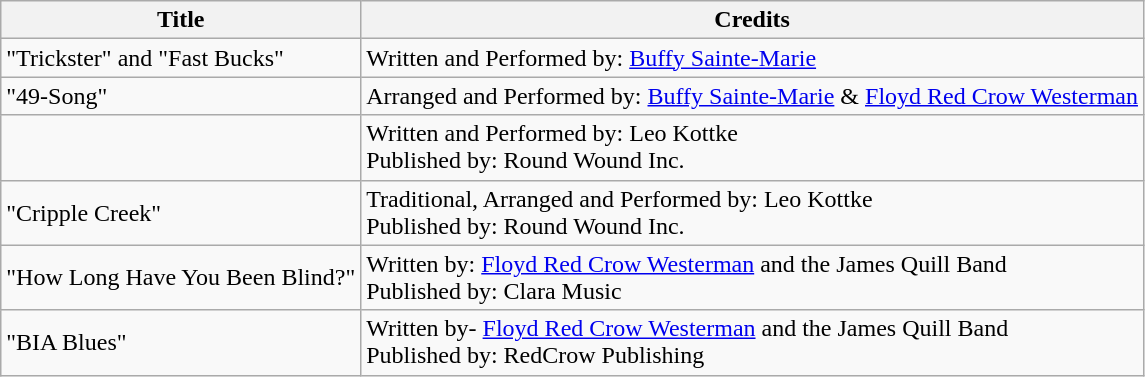<table class="wikitable sortable plainrowheaders">
<tr>
<th>Title</th>
<th>Credits</th>
</tr>
<tr>
<td>"Trickster" and "Fast Bucks"</td>
<td>Written and Performed by: <a href='#'>Buffy Sainte-Marie</a></td>
</tr>
<tr>
<td>"49-Song"</td>
<td>Arranged and Performed by: <a href='#'>Buffy Sainte-Marie</a> & <a href='#'>Floyd Red Crow Westerman</a></td>
</tr>
<tr>
<td></td>
<td>Written and Performed by: Leo Kottke<br>Published by: Round Wound Inc.</td>
</tr>
<tr>
<td>"Cripple Creek"</td>
<td>Traditional, Arranged and Performed by: Leo Kottke<br>Published by: Round Wound Inc.</td>
</tr>
<tr>
<td>"How Long Have You Been Blind?"</td>
<td>Written by: <a href='#'>Floyd Red Crow Westerman</a> and the James Quill Band<br>Published by: Clara Music</td>
</tr>
<tr>
<td>"BIA Blues"</td>
<td>Written by- <a href='#'>Floyd Red Crow Westerman</a> and the James Quill Band<br>Published by: RedCrow Publishing</td>
</tr>
</table>
